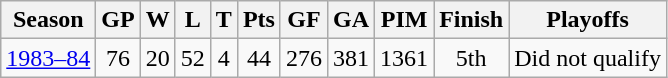<table class="wikitable" style="text-align:center">
<tr>
<th>Season</th>
<th>GP</th>
<th>W</th>
<th>L</th>
<th>T</th>
<th>Pts</th>
<th>GF</th>
<th>GA</th>
<th>PIM</th>
<th>Finish</th>
<th>Playoffs</th>
</tr>
<tr>
<td><a href='#'>1983–84</a></td>
<td>76</td>
<td>20</td>
<td>52</td>
<td>4</td>
<td>44</td>
<td>276</td>
<td>381</td>
<td>1361</td>
<td>5th</td>
<td>Did not qualify</td>
</tr>
</table>
